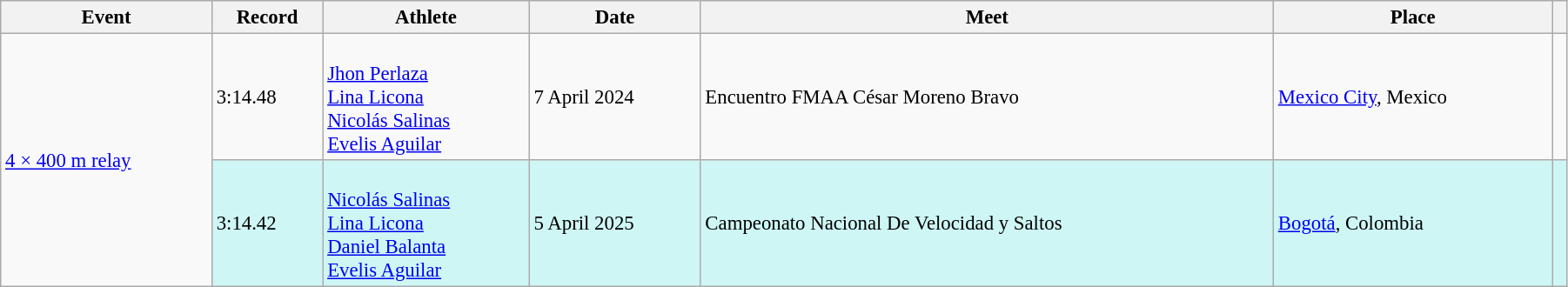<table class="wikitable" style="font-size:95%; width: 95%;">
<tr>
<th>Event</th>
<th>Record</th>
<th>Athlete</th>
<th>Date</th>
<th>Meet</th>
<th>Place</th>
<th></th>
</tr>
<tr>
<td rowspan=2><a href='#'>4 × 400 m relay</a></td>
<td>3:14.48 </td>
<td><br><a href='#'>Jhon Perlaza</a><br><a href='#'>Lina Licona</a><br><a href='#'>Nicolás Salinas</a><br><a href='#'>Evelis Aguilar</a></td>
<td>7 April 2024</td>
<td>Encuentro FMAA César Moreno Bravo</td>
<td><a href='#'>Mexico City</a>, Mexico</td>
<td></td>
</tr>
<tr bgcolor=#CEF6F5>
<td>3:14.42 </td>
<td><br><a href='#'>Nicolás Salinas</a><br><a href='#'>Lina Licona</a><br><a href='#'>Daniel Balanta</a><br><a href='#'>Evelis Aguilar</a></td>
<td>5 April 2025</td>
<td>Campeonato Nacional De Velocidad y Saltos</td>
<td><a href='#'>Bogotá</a>, Colombia</td>
<td></td>
</tr>
</table>
